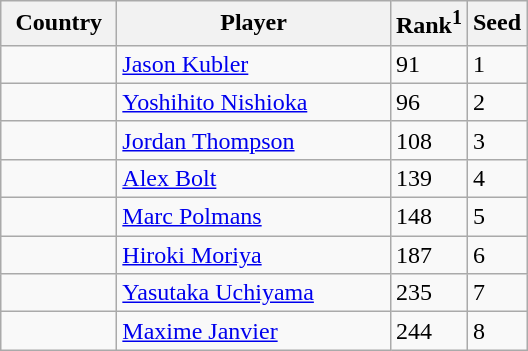<table class="sortable wikitable">
<tr>
<th width="70">Country</th>
<th width="175">Player</th>
<th>Rank<sup>1</sup></th>
<th>Seed</th>
</tr>
<tr>
<td></td>
<td><a href='#'>Jason Kubler</a></td>
<td>91</td>
<td>1</td>
</tr>
<tr>
<td></td>
<td><a href='#'>Yoshihito Nishioka</a></td>
<td>96</td>
<td>2</td>
</tr>
<tr>
<td></td>
<td><a href='#'>Jordan Thompson</a></td>
<td>108</td>
<td>3</td>
</tr>
<tr>
<td></td>
<td><a href='#'>Alex Bolt</a></td>
<td>139</td>
<td>4</td>
</tr>
<tr>
<td></td>
<td><a href='#'>Marc Polmans</a></td>
<td>148</td>
<td>5</td>
</tr>
<tr>
<td></td>
<td><a href='#'>Hiroki Moriya</a></td>
<td>187</td>
<td>6</td>
</tr>
<tr>
<td></td>
<td><a href='#'>Yasutaka Uchiyama</a></td>
<td>235</td>
<td>7</td>
</tr>
<tr>
<td></td>
<td><a href='#'>Maxime Janvier</a></td>
<td>244</td>
<td>8</td>
</tr>
</table>
